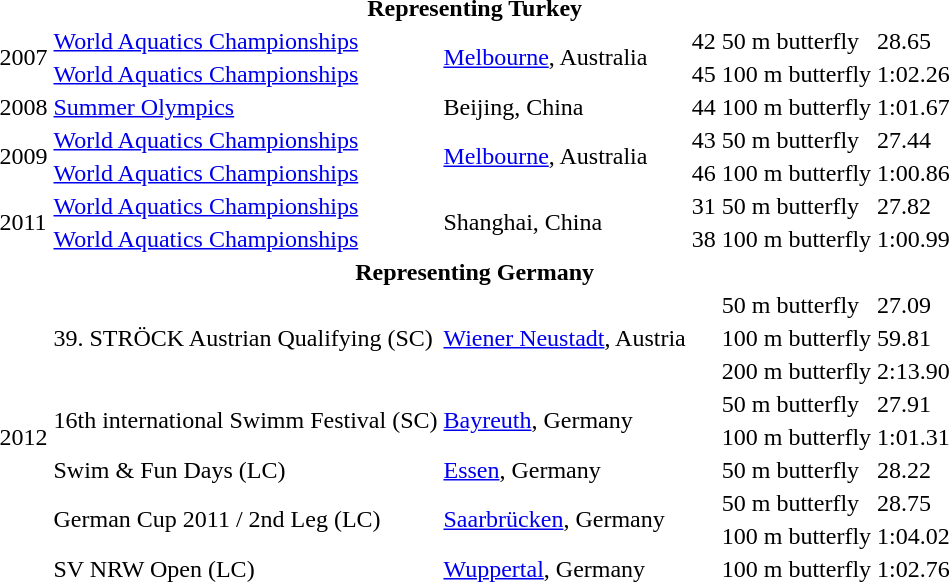<table>
<tr>
<th colspan="6">Representing Turkey</th>
</tr>
<tr>
<td rowspan=2>2007</td>
<td><a href='#'>World Aquatics Championships</a></td>
<td rowspan=2><a href='#'>Melbourne</a>, Australia</td>
<td>42</td>
<td>50 m butterfly</td>
<td>28.65</td>
</tr>
<tr>
<td><a href='#'>World Aquatics Championships</a></td>
<td>45</td>
<td>100 m butterfly</td>
<td>1:02.26</td>
</tr>
<tr>
<td>2008</td>
<td><a href='#'>Summer Olympics</a></td>
<td>Beijing, China</td>
<td>44</td>
<td>100 m butterfly</td>
<td>1:01.67</td>
</tr>
<tr>
<td rowspan=2>2009</td>
<td><a href='#'>World Aquatics Championships</a></td>
<td rowspan=2><a href='#'>Melbourne</a>, Australia</td>
<td>43</td>
<td>50 m butterfly</td>
<td>27.44</td>
</tr>
<tr>
<td><a href='#'>World Aquatics Championships</a></td>
<td>46</td>
<td>100 m butterfly</td>
<td>1:00.86</td>
</tr>
<tr>
<td rowspan=2>2011</td>
<td><a href='#'>World Aquatics Championships</a></td>
<td rowspan=2>Shanghai, China</td>
<td>31</td>
<td>50 m butterfly</td>
<td>27.82</td>
</tr>
<tr>
<td><a href='#'>World Aquatics Championships</a></td>
<td>38</td>
<td>100 m butterfly</td>
<td>1:00.99</td>
</tr>
<tr>
<th colspan="6">Representing Germany</th>
</tr>
<tr>
<td rowspan=9>2012</td>
<td rowspan=3>39. STRÖCK Austrian Qualifying (SC)</td>
<td rowspan=3><a href='#'>Wiener Neustadt</a>, Austria</td>
<td></td>
<td>50 m butterfly</td>
<td>27.09</td>
</tr>
<tr>
<td></td>
<td>100 m butterfly</td>
<td>59.81</td>
</tr>
<tr>
<td></td>
<td>200 m butterfly</td>
<td>2:13.90</td>
</tr>
<tr>
<td rowspan=2>16th international Swimm Festival (SC)</td>
<td rowspan=2><a href='#'>Bayreuth</a>, Germany</td>
<td></td>
<td>50 m butterfly</td>
<td>27.91</td>
</tr>
<tr>
<td></td>
<td>100 m butterfly</td>
<td>1:01.31</td>
</tr>
<tr>
<td>Swim & Fun Days (LC)</td>
<td><a href='#'>Essen</a>, Germany</td>
<td></td>
<td>50 m butterfly</td>
<td>28.22</td>
</tr>
<tr>
<td rowspan=2>German Cup 2011 / 2nd Leg (LC)</td>
<td rowspan=2><a href='#'>Saarbrücken</a>, Germany</td>
<td></td>
<td>50 m butterfly</td>
<td>28.75</td>
</tr>
<tr>
<td></td>
<td>100 m butterfly</td>
<td>1:04.02</td>
</tr>
<tr>
<td>SV NRW Open (LC)</td>
<td><a href='#'>Wuppertal</a>, Germany</td>
<td></td>
<td>100 m butterfly</td>
<td>1:02.76</td>
</tr>
</table>
